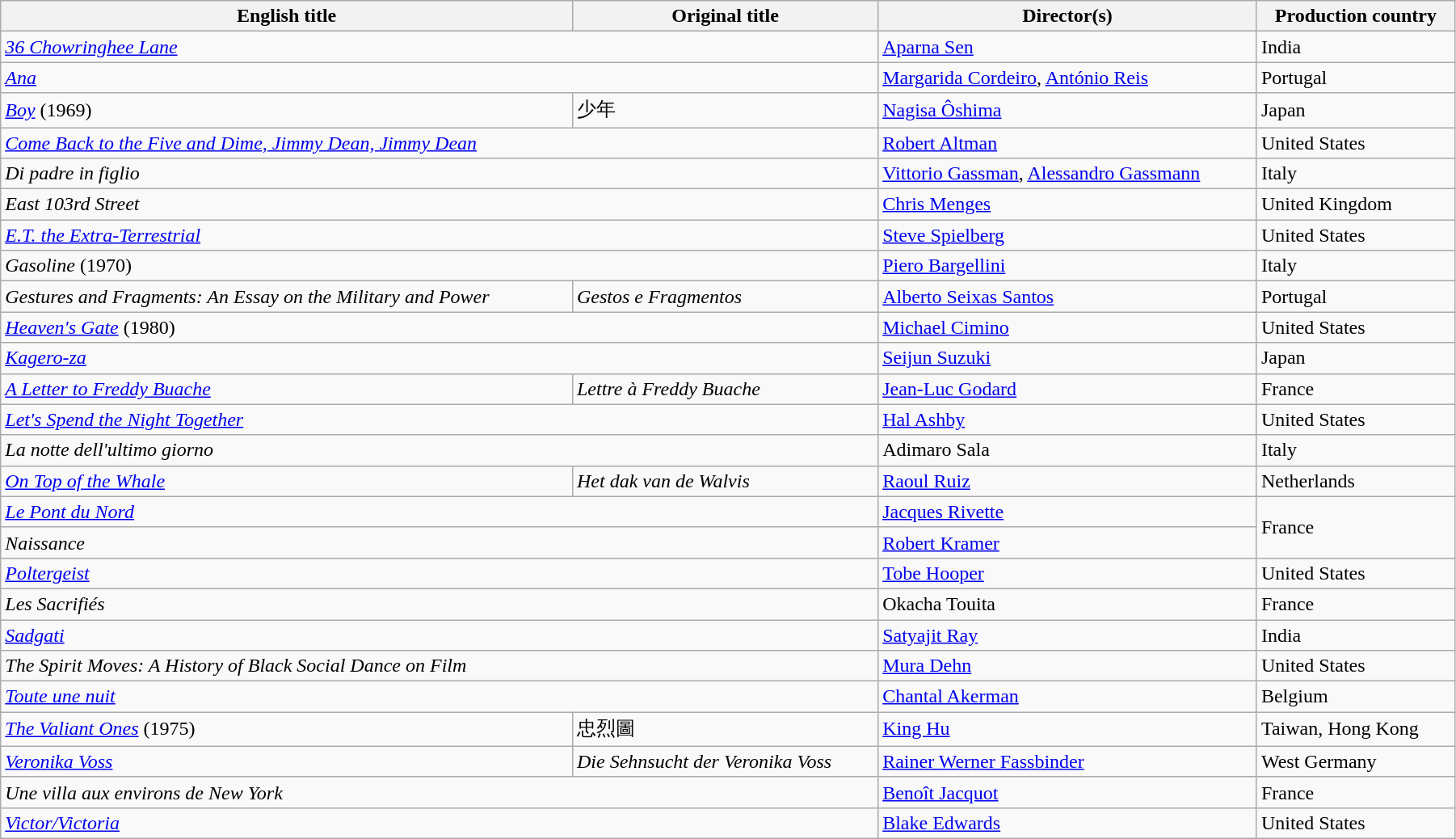<table class="wikitable" width="95%">
<tr>
<th>English title</th>
<th>Original title</th>
<th>Director(s)</th>
<th>Production country</th>
</tr>
<tr>
<td colspan=2><em><a href='#'>36 Chowringhee Lane</a></em></td>
<td><a href='#'>Aparna Sen</a></td>
<td>India</td>
</tr>
<tr>
<td colspan=2><em><a href='#'>Ana</a></em></td>
<td><a href='#'>Margarida Cordeiro</a>, <a href='#'>António Reis</a></td>
<td>Portugal</td>
</tr>
<tr>
<td><em><a href='#'>Boy</a></em> (1969)</td>
<td>少年</td>
<td><a href='#'>Nagisa Ôshima</a></td>
<td>Japan</td>
</tr>
<tr>
<td colspan="2"><em><a href='#'>Come Back to the Five and Dime, Jimmy Dean, Jimmy Dean</a></em></td>
<td><a href='#'>Robert Altman</a></td>
<td>United States</td>
</tr>
<tr>
<td colspan=2><em>Di padre in figlio</em></td>
<td><a href='#'>Vittorio Gassman</a>, <a href='#'>Alessandro Gassmann</a></td>
<td>Italy</td>
</tr>
<tr>
<td colspan=2><em>East 103rd Street</em></td>
<td><a href='#'>Chris Menges</a></td>
<td>United Kingdom</td>
</tr>
<tr>
<td colspan=2><em><a href='#'>E.T. the Extra-Terrestrial</a></em></td>
<td><a href='#'>Steve Spielberg</a></td>
<td>United States</td>
</tr>
<tr>
<td colspan=2><em>Gasoline</em> (1970)</td>
<td><a href='#'>Piero Bargellini</a></td>
<td>Italy</td>
</tr>
<tr>
<td><em>Gestures and Fragments: An Essay on the Military and Power</em></td>
<td><em>Gestos e Fragmentos</em></td>
<td><a href='#'>Alberto Seixas Santos</a></td>
<td>Portugal</td>
</tr>
<tr>
<td colspan=2><em><a href='#'>Heaven's Gate</a></em> (1980)</td>
<td><a href='#'>Michael Cimino</a></td>
<td>United States</td>
</tr>
<tr>
<td colspan=2><em><a href='#'>Kagero-za</a></em></td>
<td><a href='#'>Seijun Suzuki</a></td>
<td>Japan</td>
</tr>
<tr>
<td><em><a href='#'>A Letter to Freddy Buache</a></em></td>
<td><em>Lettre à Freddy Buache</em></td>
<td><a href='#'>Jean-Luc Godard</a></td>
<td>France</td>
</tr>
<tr>
<td colspan=2><em><a href='#'>Let's Spend the Night Together</a></em></td>
<td><a href='#'>Hal Ashby</a></td>
<td>United States</td>
</tr>
<tr>
<td colspan=2><em>La notte dell'ultimo giorno</em></td>
<td>Adimaro Sala</td>
<td>Italy</td>
</tr>
<tr>
<td><em><a href='#'>On Top of the Whale</a></em></td>
<td><em>Het dak van de Walvis</em></td>
<td><a href='#'>Raoul Ruiz</a></td>
<td>Netherlands</td>
</tr>
<tr>
<td colspan=2><em><a href='#'>Le Pont du Nord</a></em></td>
<td><a href='#'>Jacques Rivette</a></td>
<td rowspan="2">France</td>
</tr>
<tr>
<td colspan=2><em>Naissance</em></td>
<td><a href='#'>Robert Kramer</a></td>
</tr>
<tr>
<td colspan=2><em><a href='#'>Poltergeist</a></em></td>
<td><a href='#'>Tobe Hooper</a></td>
<td>United States</td>
</tr>
<tr>
<td colspan=2><em>Les Sacrifiés</em></td>
<td>Okacha Touita</td>
<td>France</td>
</tr>
<tr>
<td colspan=2><em><a href='#'>Sadgati</a></em></td>
<td><a href='#'>Satyajit Ray</a></td>
<td>India</td>
</tr>
<tr>
<td colspan=2><em>The Spirit Moves: A History of Black Social Dance on Film</em></td>
<td><a href='#'>Mura Dehn</a></td>
<td>United States</td>
</tr>
<tr>
<td colspan=2><em><a href='#'>Toute une nuit</a></em></td>
<td><a href='#'>Chantal Akerman</a></td>
<td>Belgium</td>
</tr>
<tr>
<td><em><a href='#'>The Valiant Ones</a></em> (1975)</td>
<td>忠烈圖</td>
<td><a href='#'>King Hu</a></td>
<td>Taiwan,     Hong Kong</td>
</tr>
<tr>
<td><em><a href='#'>Veronika Voss</a></em></td>
<td><em>Die Sehnsucht der Veronika Voss</em></td>
<td><a href='#'>Rainer Werner Fassbinder</a></td>
<td>West Germany</td>
</tr>
<tr>
<td colspan=2><em>Une villa aux environs de New York</em></td>
<td><a href='#'>Benoît Jacquot</a></td>
<td>France</td>
</tr>
<tr>
<td colspan=2><em><a href='#'>Victor/Victoria</a></em></td>
<td><a href='#'>Blake Edwards</a></td>
<td>United States</td>
</tr>
</table>
